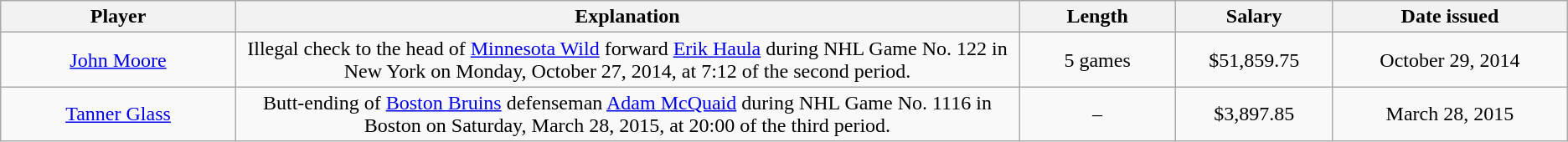<table class="wikitable" style="text-align:center;">
<tr>
<th style="width:15%;">Player</th>
<th style="width:50%;">Explanation</th>
<th style="width:10%;">Length</th>
<th style="width:10%;">Salary</th>
<th style="width:15%;">Date issued</th>
</tr>
<tr>
<td><a href='#'>John Moore</a></td>
<td>Illegal check to the head of <a href='#'>Minnesota Wild</a> forward <a href='#'>Erik Haula</a> during NHL Game No. 122 in New York on Monday, October 27, 2014, at 7:12 of the second period.</td>
<td>5 games</td>
<td>$51,859.75</td>
<td>October 29, 2014</td>
</tr>
<tr>
<td><a href='#'>Tanner Glass</a></td>
<td>Butt-ending of <a href='#'>Boston Bruins</a> defenseman <a href='#'>Adam McQuaid</a> during NHL Game No. 1116 in Boston on Saturday, March 28, 2015, at 20:00 of the third period.</td>
<td>–</td>
<td>$3,897.85</td>
<td>March 28, 2015</td>
</tr>
</table>
